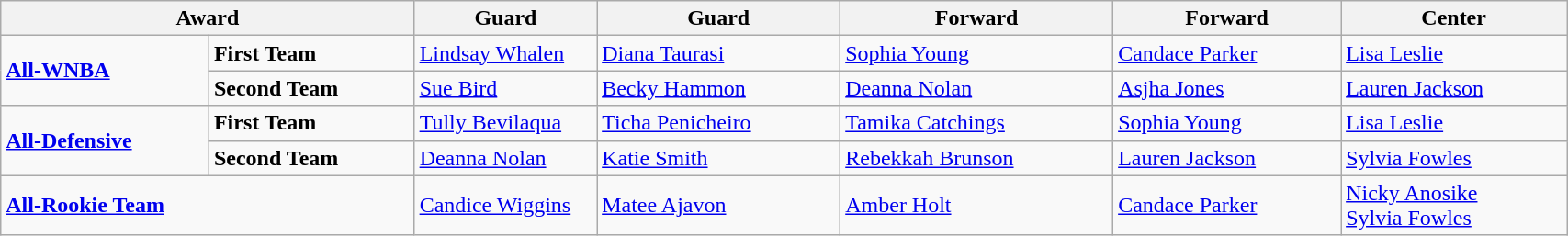<table class="wikitable" style="width: 90%">
<tr>
<th colspan="2">Award</th>
<th width=125>Guard</th>
<th>Guard</th>
<th>Forward</th>
<th>Forward</th>
<th>Center</th>
</tr>
<tr>
<td rowspan="2"><a href='#'><strong>All-WNBA</strong></a></td>
<td><strong>First Team</strong></td>
<td><a href='#'>Lindsay Whalen</a></td>
<td><a href='#'>Diana Taurasi</a></td>
<td><a href='#'>Sophia Young</a></td>
<td><a href='#'>Candace Parker</a></td>
<td><a href='#'>Lisa Leslie</a></td>
</tr>
<tr>
<td><strong>Second Team</strong></td>
<td><a href='#'>Sue Bird</a></td>
<td><a href='#'>Becky Hammon</a></td>
<td><a href='#'>Deanna Nolan</a></td>
<td><a href='#'>Asjha Jones</a></td>
<td><a href='#'>Lauren Jackson</a></td>
</tr>
<tr>
<td rowspan="2"><a href='#'><strong>All-Defensive</strong></a></td>
<td><strong>First Team</strong></td>
<td><a href='#'>Tully Bevilaqua</a></td>
<td><a href='#'>Ticha Penicheiro</a></td>
<td><a href='#'>Tamika Catchings</a></td>
<td><a href='#'>Sophia Young</a></td>
<td><a href='#'>Lisa Leslie</a></td>
</tr>
<tr>
<td><strong>Second Team</strong></td>
<td><a href='#'>Deanna Nolan</a></td>
<td><a href='#'>Katie Smith</a></td>
<td><a href='#'>Rebekkah Brunson</a></td>
<td><a href='#'>Lauren Jackson</a></td>
<td><a href='#'>Sylvia Fowles</a></td>
</tr>
<tr>
<td colspan="2"><a href='#'><strong>All-Rookie Team</strong></a></td>
<td><a href='#'>Candice Wiggins</a></td>
<td><a href='#'>Matee Ajavon</a></td>
<td><a href='#'>Amber Holt</a></td>
<td><a href='#'>Candace Parker</a></td>
<td><a href='#'>Nicky Anosike</a> <br> <a href='#'>Sylvia Fowles</a></td>
</tr>
</table>
